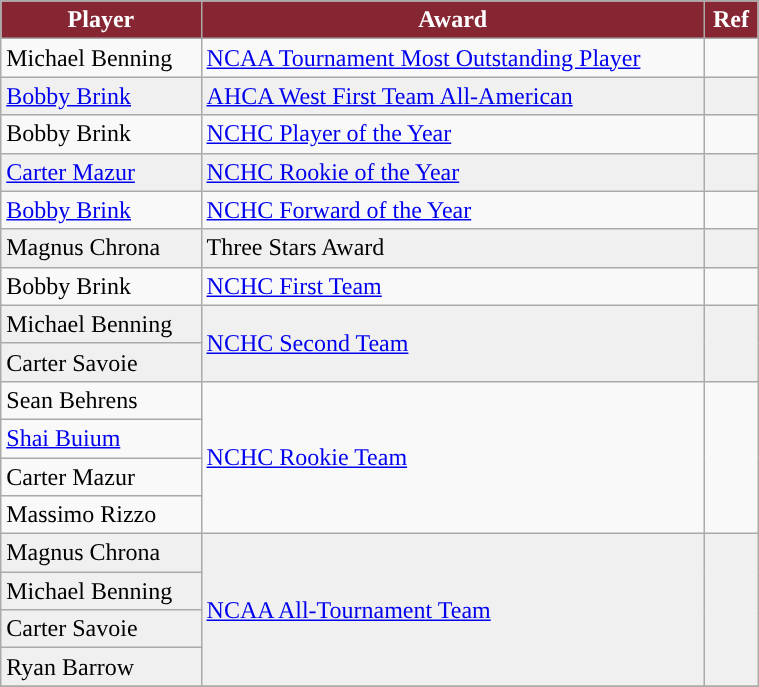<table class="wikitable" width=40%>
<tr>
<th style="color:white; background:#862633; ">Player</th>
<th style="color:white; background:#862633; ">Award</th>
<th style="color:white; background:#862633; ">Ref</th>
</tr>
<tr>
<td>Michael Benning</td>
<td rowspan=1><a href='#'>NCAA Tournament Most Outstanding Player</a></td>
<td rowspan=1></td>
</tr>
<tr bgcolor=f0f0f0>
<td><a href='#'>Bobby Brink</a></td>
<td rowspan=1><a href='#'>AHCA West First Team All-American</a></td>
<td rowspan=1></td>
</tr>
<tr>
<td>Bobby Brink</td>
<td rowspan=1><a href='#'>NCHC Player of the Year</a></td>
<td rowspan=1></td>
</tr>
<tr bgcolor=f0f0f0>
<td><a href='#'>Carter Mazur</a></td>
<td rowspan=1><a href='#'>NCHC Rookie of the Year</a></td>
<td rowspan=1></td>
</tr>
<tr>
<td><a href='#'>Bobby Brink</a></td>
<td rowspan=1><a href='#'>NCHC Forward of the Year</a></td>
<td rowspan=1></td>
</tr>
<tr bgcolor=f0f0f0>
<td>Magnus Chrona</td>
<td rowspan=1>Three Stars Award</td>
<td rowspan=1></td>
</tr>
<tr>
<td>Bobby Brink</td>
<td rowspan=1><a href='#'>NCHC First Team</a></td>
<td rowspan=1></td>
</tr>
<tr bgcolor=f0f0f0>
<td>Michael Benning</td>
<td rowspan=2><a href='#'>NCHC Second Team</a></td>
<td rowspan=2></td>
</tr>
<tr bgcolor=f0f0f0>
<td>Carter Savoie</td>
</tr>
<tr>
<td>Sean Behrens</td>
<td rowspan=4><a href='#'>NCHC Rookie Team</a></td>
<td rowspan=4></td>
</tr>
<tr>
<td><a href='#'>Shai Buium</a></td>
</tr>
<tr>
<td>Carter Mazur</td>
</tr>
<tr>
<td>Massimo Rizzo</td>
</tr>
<tr bgcolor=f0f0f0>
<td>Magnus Chrona</td>
<td rowspan=4><a href='#'>NCAA All-Tournament Team</a></td>
<td rowspan=4></td>
</tr>
<tr bgcolor=f0f0f0>
<td>Michael Benning</td>
</tr>
<tr bgcolor=f0f0f0>
<td>Carter Savoie</td>
</tr>
<tr bgcolor=f0f0f0>
<td>Ryan Barrow</td>
</tr>
<tr>
</tr>
</table>
